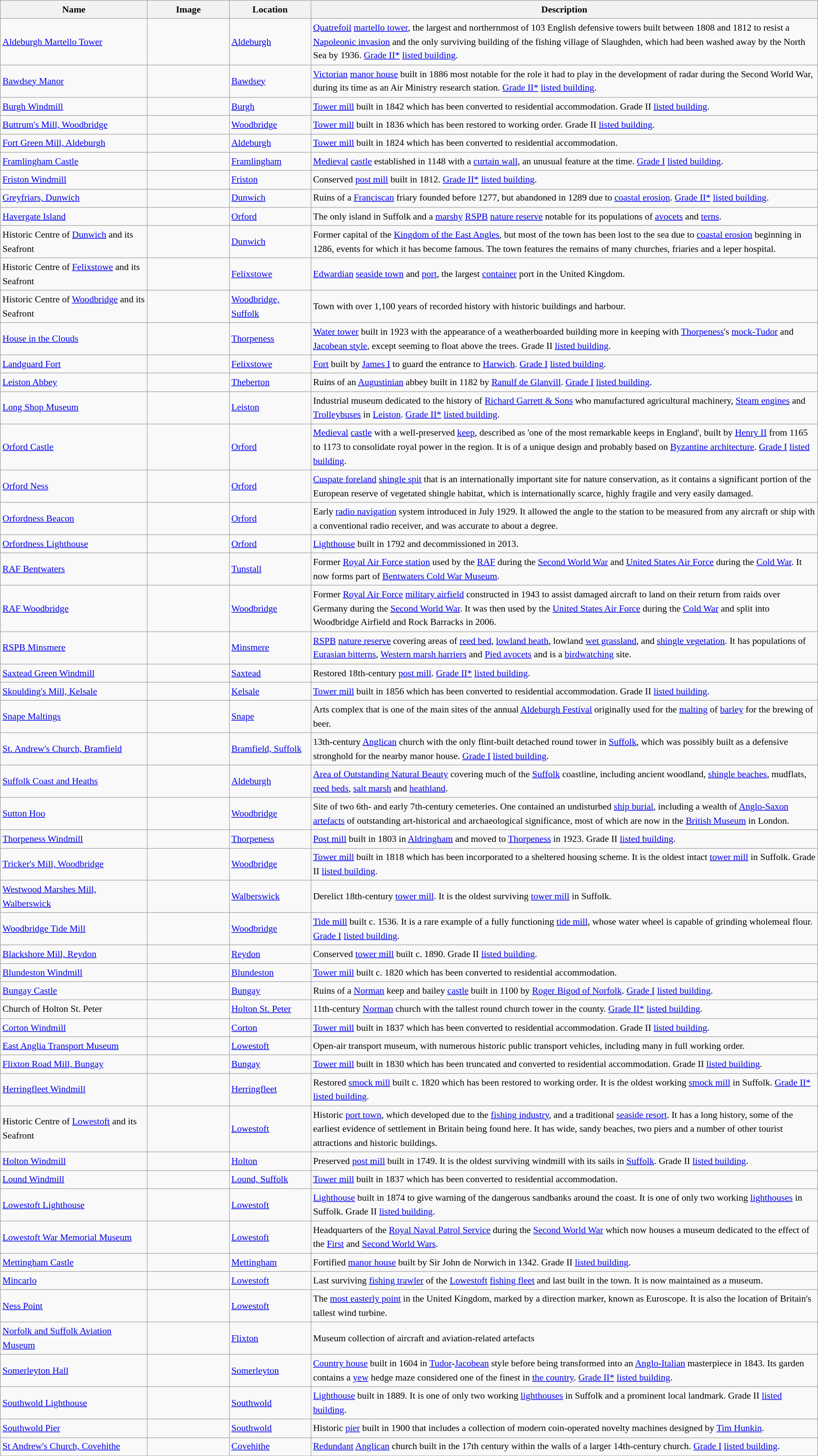<table class="wikitable sortable" style="font-size:90%;width:100%;border:0px;text-align:left;line-height:150%;">
<tr>
<th width="18%">Name</th>
<th width="10%" class="unsortable">Image</th>
<th width="10%">Location</th>
<th width="62%" class="unsortable">Description</th>
</tr>
<tr>
<td><a href='#'>Aldeburgh Martello Tower</a></td>
<td></td>
<td><a href='#'>Aldeburgh</a></td>
<td><a href='#'>Quatrefoil</a> <a href='#'>martello tower</a>, the largest and northernmost of 103 English defensive towers built between 1808 and 1812 to resist a <a href='#'>Napoleonic invasion</a> and the only surviving building of the fishing village of Slaughden, which had been washed away by the North Sea by 1936. <a href='#'>Grade II*</a> <a href='#'>listed building</a>.</td>
</tr>
<tr>
<td><a href='#'>Bawdsey Manor</a></td>
<td></td>
<td><a href='#'>Bawdsey</a></td>
<td><a href='#'>Victorian</a> <a href='#'>manor house</a> built in 1886 most notable for the role it had to play in the development of radar during the Second World War, during its time as an Air Ministry research station. <a href='#'>Grade II*</a> <a href='#'>listed building</a>.</td>
</tr>
<tr>
<td><a href='#'>Burgh Windmill</a></td>
<td></td>
<td><a href='#'>Burgh</a></td>
<td><a href='#'>Tower mill</a> built in 1842 which has been converted to residential accommodation. Grade II <a href='#'>listed building</a>.</td>
</tr>
<tr>
<td><a href='#'>Buttrum's Mill, Woodbridge</a></td>
<td></td>
<td><a href='#'>Woodbridge</a></td>
<td><a href='#'>Tower mill</a> built in 1836 which has been restored to working order. Grade II <a href='#'>listed building</a>.</td>
</tr>
<tr>
<td><a href='#'>Fort Green Mill, Aldeburgh</a></td>
<td></td>
<td><a href='#'>Aldeburgh</a></td>
<td><a href='#'>Tower mill</a> built in 1824 which has been converted to residential accommodation.</td>
</tr>
<tr>
<td><a href='#'>Framlingham Castle</a></td>
<td></td>
<td><a href='#'>Framlingham</a></td>
<td><a href='#'>Medieval</a> <a href='#'>castle</a> established in 1148 with a <a href='#'>curtain wall</a>, an unusual feature at the time. <a href='#'>Grade I</a> <a href='#'>listed building</a>.</td>
</tr>
<tr>
<td><a href='#'>Friston Windmill</a></td>
<td></td>
<td><a href='#'>Friston</a></td>
<td>Conserved <a href='#'>post mill</a> built in 1812. <a href='#'>Grade II*</a> <a href='#'>listed building</a>.</td>
</tr>
<tr>
<td><a href='#'>Greyfriars, Dunwich</a></td>
<td></td>
<td><a href='#'>Dunwich</a></td>
<td>Ruins of a <a href='#'>Franciscan</a> friary founded before 1277, but abandoned in 1289 due to <a href='#'>coastal erosion</a>. <a href='#'>Grade II*</a> <a href='#'>listed building</a>.</td>
</tr>
<tr>
<td><a href='#'>Havergate Island</a></td>
<td></td>
<td><a href='#'>Orford</a></td>
<td>The only island in Suffolk and a <a href='#'>marshy</a> <a href='#'>RSPB</a> <a href='#'>nature reserve</a> notable for its populations of <a href='#'>avocets</a> and <a href='#'>terns</a>.</td>
</tr>
<tr>
<td>Historic Centre of <a href='#'>Dunwich</a> and its Seafront</td>
<td></td>
<td><a href='#'>Dunwich</a></td>
<td>Former capital of the <a href='#'>Kingdom of the East Angles</a>, but most of the town has been lost to the sea due to <a href='#'>coastal erosion</a> beginning in 1286, events for which it has become famous. The town features the remains of many churches, friaries and a leper hospital.</td>
</tr>
<tr>
<td>Historic Centre of <a href='#'>Felixstowe</a> and its Seafront</td>
<td></td>
<td><a href='#'>Felixstowe</a></td>
<td><a href='#'>Edwardian</a> <a href='#'>seaside town</a> and <a href='#'>port</a>, the largest <a href='#'>container</a> port in the United Kingdom.</td>
</tr>
<tr>
<td>Historic Centre of <a href='#'>Woodbridge</a> and its Seafront</td>
<td></td>
<td><a href='#'>Woodbridge, Suffolk</a></td>
<td>Town with over 1,100 years of recorded history with historic buildings and harbour.</td>
</tr>
<tr>
<td><a href='#'>House in the Clouds</a></td>
<td></td>
<td><a href='#'>Thorpeness</a></td>
<td><a href='#'>Water tower</a> built in 1923 with the appearance of a weatherboarded building more in keeping with <a href='#'>Thorpeness</a>'s <a href='#'>mock-Tudor</a> and <a href='#'>Jacobean style</a>, except seeming to float above the trees. Grade II <a href='#'>listed building</a>.</td>
</tr>
<tr>
<td><a href='#'>Landguard Fort</a></td>
<td></td>
<td><a href='#'>Felixstowe</a></td>
<td><a href='#'>Fort</a> built by <a href='#'>James I</a> to guard the entrance to <a href='#'>Harwich</a>. <a href='#'>Grade I</a> <a href='#'>listed building</a>.</td>
</tr>
<tr>
<td><a href='#'>Leiston Abbey</a></td>
<td></td>
<td><a href='#'>Theberton</a></td>
<td>Ruins of an <a href='#'>Augustinian</a> abbey built in 1182 by <a href='#'>Ranulf de Glanvill</a>. <a href='#'>Grade I</a> <a href='#'>listed building</a>.</td>
</tr>
<tr>
<td><a href='#'>Long Shop Museum</a></td>
<td></td>
<td><a href='#'>Leiston</a></td>
<td>Industrial museum dedicated to the history of <a href='#'>Richard Garrett & Sons</a> who manufactured agricultural machinery, <a href='#'>Steam engines</a> and <a href='#'>Trolleybuses</a> in <a href='#'>Leiston</a>. <a href='#'>Grade II*</a> <a href='#'>listed building</a>.</td>
</tr>
<tr>
<td><a href='#'>Orford Castle</a></td>
<td></td>
<td><a href='#'>Orford</a></td>
<td><a href='#'>Medieval</a> <a href='#'>castle</a> with a well-preserved <a href='#'>keep</a>, described as 'one of the most remarkable keeps in England', built by <a href='#'>Henry II</a> from 1165 to 1173 to consolidate royal power in the region. It is of a unique design and probably based on <a href='#'>Byzantine architecture</a>. <a href='#'>Grade I</a> <a href='#'>listed building</a>.</td>
</tr>
<tr>
<td><a href='#'>Orford Ness</a></td>
<td></td>
<td><a href='#'>Orford</a></td>
<td><a href='#'>Cuspate foreland</a> <a href='#'>shingle spit</a> that is an internationally important site for nature conservation, as it contains a significant portion of the European reserve of vegetated shingle habitat, which is internationally scarce, highly fragile and very easily damaged.</td>
</tr>
<tr>
<td><a href='#'>Orfordness Beacon</a></td>
<td></td>
<td><a href='#'>Orford</a></td>
<td>Early <a href='#'>radio navigation</a> system introduced in July 1929. It allowed the angle to the station to be measured from any aircraft or ship with a conventional radio receiver, and was accurate to about a degree.</td>
</tr>
<tr>
<td><a href='#'>Orfordness Lighthouse</a></td>
<td></td>
<td><a href='#'>Orford</a></td>
<td><a href='#'>Lighthouse</a> built in 1792 and decommissioned in 2013.</td>
</tr>
<tr>
<td><a href='#'>RAF Bentwaters</a></td>
<td></td>
<td><a href='#'>Tunstall</a></td>
<td>Former <a href='#'>Royal Air Force station</a> used by the <a href='#'>RAF</a> during the <a href='#'>Second World War</a> and <a href='#'>United States Air Force</a> during the <a href='#'>Cold War</a>. It now forms part of <a href='#'>Bentwaters Cold War Museum</a>.</td>
</tr>
<tr>
<td><a href='#'>RAF Woodbridge</a></td>
<td></td>
<td><a href='#'>Woodbridge</a></td>
<td>Former <a href='#'>Royal Air Force</a> <a href='#'>military airfield</a> constructed in 1943 to assist damaged aircraft to land on their return from raids over Germany during the <a href='#'>Second World War</a>. It was then used by the <a href='#'>United States Air Force</a> during the <a href='#'>Cold War</a> and split into Woodbridge Airfield and Rock Barracks in 2006.</td>
</tr>
<tr>
<td><a href='#'>RSPB Minsmere</a></td>
<td></td>
<td><a href='#'>Minsmere</a></td>
<td><a href='#'>RSPB</a> <a href='#'>nature reserve</a> covering areas of <a href='#'>reed bed</a>, <a href='#'>lowland heath</a>, lowland <a href='#'>wet grassland</a>, and <a href='#'>shingle vegetation</a>. It has populations of <a href='#'>Eurasian bitterns</a>, <a href='#'>Western marsh harriers</a> and <a href='#'>Pied avocets</a> and is a <a href='#'>birdwatching</a> site.</td>
</tr>
<tr>
<td><a href='#'>Saxtead Green Windmill</a></td>
<td></td>
<td><a href='#'>Saxtead</a></td>
<td>Restored 18th-century <a href='#'>post mill</a>. <a href='#'>Grade II*</a> <a href='#'>listed building</a>.</td>
</tr>
<tr>
<td><a href='#'>Skoulding's Mill, Kelsale</a></td>
<td></td>
<td><a href='#'>Kelsale</a></td>
<td><a href='#'>Tower mill</a> built in 1856 which has been converted to residential accommodation. Grade II <a href='#'>listed building</a>.</td>
</tr>
<tr>
<td><a href='#'>Snape Maltings</a></td>
<td></td>
<td><a href='#'>Snape</a></td>
<td>Arts complex that is one of the main sites of the annual <a href='#'>Aldeburgh Festival</a> originally used for the <a href='#'>malting</a> of <a href='#'>barley</a> for the brewing of beer.</td>
</tr>
<tr>
<td><a href='#'>St. Andrew's Church, Bramfield</a></td>
<td></td>
<td><a href='#'>Bramfield, Suffolk</a></td>
<td>13th-century <a href='#'>Anglican</a> church with the only flint-built detached round tower in <a href='#'>Suffolk</a>, which was possibly built as a defensive stronghold for the nearby manor house. <a href='#'>Grade I</a> <a href='#'>listed building</a>.</td>
</tr>
<tr>
<td><a href='#'>Suffolk Coast and Heaths</a></td>
<td></td>
<td><a href='#'>Aldeburgh</a></td>
<td><a href='#'>Area of Outstanding Natural Beauty</a> covering much of the <a href='#'>Suffolk</a> coastline, including ancient woodland, <a href='#'>shingle beaches</a>, mudflats, <a href='#'>reed beds</a>, <a href='#'>salt marsh</a> and <a href='#'>heathland</a>.</td>
</tr>
<tr>
<td><a href='#'>Sutton Hoo</a></td>
<td></td>
<td><a href='#'>Woodbridge</a></td>
<td>Site of two 6th- and early 7th-century cemeteries. One contained an undisturbed <a href='#'>ship burial</a>, including a wealth of <a href='#'>Anglo-Saxon artefacts</a> of outstanding art-historical and archaeological significance, most of which are now in the <a href='#'>British Museum</a> in London.</td>
</tr>
<tr>
<td><a href='#'>Thorpeness Windmill</a></td>
<td></td>
<td><a href='#'>Thorpeness</a></td>
<td><a href='#'>Post mill</a> built in 1803 in <a href='#'>Aldringham</a> and moved to <a href='#'>Thorpeness</a> in 1923. Grade II <a href='#'>listed building</a>.</td>
</tr>
<tr>
<td><a href='#'>Tricker's Mill, Woodbridge</a></td>
<td></td>
<td><a href='#'>Woodbridge</a></td>
<td><a href='#'>Tower mill</a> built in 1818 which has been incorporated to a sheltered housing scheme. It is the oldest intact <a href='#'>tower mill</a> in Suffolk. Grade II <a href='#'>listed building</a>.</td>
</tr>
<tr>
<td><a href='#'>Westwood Marshes Mill, Walberswick</a></td>
<td></td>
<td><a href='#'>Walberswick</a></td>
<td>Derelict 18th-century <a href='#'>tower mill</a>. It is the oldest surviving <a href='#'>tower mill</a> in Suffolk.</td>
</tr>
<tr>
<td><a href='#'>Woodbridge Tide Mill</a></td>
<td></td>
<td><a href='#'>Woodbridge</a></td>
<td><a href='#'>Tide mill</a> built c. 1536. It is a rare example of a fully functioning <a href='#'>tide mill</a>, whose water wheel is capable of grinding wholemeal flour. <a href='#'>Grade I</a> <a href='#'>listed building</a>.</td>
</tr>
<tr>
<td><a href='#'>Blackshore Mill, Reydon</a></td>
<td></td>
<td><a href='#'>Reydon</a></td>
<td>Conserved <a href='#'>tower mill</a> built c. 1890. Grade II <a href='#'>listed building</a>.</td>
</tr>
<tr>
<td><a href='#'>Blundeston Windmill</a></td>
<td></td>
<td><a href='#'>Blundeston</a></td>
<td><a href='#'>Tower mill</a> built c. 1820 which has been converted to residential accommodation.</td>
</tr>
<tr>
<td><a href='#'>Bungay Castle</a></td>
<td></td>
<td><a href='#'>Bungay</a></td>
<td>Ruins of a <a href='#'>Norman</a> keep and bailey <a href='#'>castle</a> built in 1100 by <a href='#'>Roger Bigod of Norfolk</a>. <a href='#'>Grade I</a> <a href='#'>listed building</a>.</td>
</tr>
<tr>
<td>Church of Holton St. Peter</td>
<td></td>
<td><a href='#'>Holton St. Peter</a></td>
<td>11th-century <a href='#'>Norman</a> church with the tallest round church tower in the county. <a href='#'>Grade II*</a> <a href='#'>listed building</a>.</td>
</tr>
<tr>
<td><a href='#'>Corton Windmill</a></td>
<td></td>
<td><a href='#'>Corton</a></td>
<td><a href='#'>Tower mill</a> built in 1837 which has been converted to residential accommodation. Grade II <a href='#'>listed building</a>.</td>
</tr>
<tr>
<td><a href='#'>East Anglia Transport Museum</a></td>
<td></td>
<td><a href='#'>Lowestoft</a></td>
<td>Open-air transport museum, with numerous historic public transport vehicles, including many in full working order.</td>
</tr>
<tr>
<td><a href='#'>Flixton Road Mill, Bungay</a></td>
<td></td>
<td><a href='#'>Bungay</a></td>
<td><a href='#'>Tower mill</a> built in 1830 which has been truncated and converted to residential accommodation. Grade II <a href='#'>listed building</a>.</td>
</tr>
<tr>
<td><a href='#'>Herringfleet Windmill</a></td>
<td></td>
<td><a href='#'>Herringfleet</a></td>
<td>Restored <a href='#'>smock mill</a> built c. 1820 which has been restored to working order. It is the oldest working <a href='#'>smock mill</a> in Suffolk. <a href='#'>Grade II*</a> <a href='#'>listed building</a>.</td>
</tr>
<tr>
<td>Historic Centre of <a href='#'>Lowestoft</a> and its Seafront</td>
<td></td>
<td><a href='#'>Lowestoft</a></td>
<td>Historic <a href='#'>port town</a>, which developed due to the <a href='#'>fishing industry</a>, and a traditional <a href='#'>seaside resort</a>. It has a long history, some of the earliest evidence of settlement in Britain being found here. It has wide, sandy beaches, two piers and a number of other tourist attractions and historic buildings.</td>
</tr>
<tr>
<td><a href='#'>Holton Windmill</a></td>
<td></td>
<td><a href='#'>Holton</a></td>
<td>Preserved <a href='#'>post mill</a> built in 1749. It is the oldest surviving windmill with its sails in <a href='#'>Suffolk</a>. Grade II <a href='#'>listed building</a>.</td>
</tr>
<tr>
<td><a href='#'>Lound Windmill</a></td>
<td></td>
<td><a href='#'>Lound, Suffolk</a></td>
<td><a href='#'>Tower mill</a> built in 1837 which has been converted to residential accommodation.</td>
</tr>
<tr>
<td><a href='#'>Lowestoft Lighthouse</a></td>
<td></td>
<td><a href='#'>Lowestoft</a></td>
<td><a href='#'>Lighthouse</a> built in 1874 to give warning of the dangerous sandbanks around the coast. It is one of only two working <a href='#'>lighthouses</a> in Suffolk. Grade II <a href='#'>listed building</a>.</td>
</tr>
<tr>
<td><a href='#'>Lowestoft War Memorial Museum</a></td>
<td></td>
<td><a href='#'>Lowestoft</a></td>
<td>Headquarters of the <a href='#'>Royal Naval Patrol Service</a> during the <a href='#'>Second World War</a> which now houses a museum dedicated to the effect of the <a href='#'>First</a> and <a href='#'>Second World Wars</a>.</td>
</tr>
<tr>
<td><a href='#'>Mettingham Castle</a></td>
<td></td>
<td><a href='#'>Mettingham</a></td>
<td>Fortified <a href='#'>manor house</a> built by Sir John de Norwich in 1342. Grade II <a href='#'>listed building</a>.</td>
</tr>
<tr>
<td><a href='#'>Mincarlo</a></td>
<td></td>
<td><a href='#'>Lowestoft</a></td>
<td>Last surviving <a href='#'>fishing trawler</a> of the <a href='#'>Lowestoft</a> <a href='#'>fishing fleet</a> and last built in the town. It is now maintained as a museum.</td>
</tr>
<tr>
<td><a href='#'>Ness Point</a></td>
<td></td>
<td><a href='#'>Lowestoft</a></td>
<td>The <a href='#'>most easterly point</a> in the United Kingdom, marked by a direction marker, known as Euroscope. It is also the location of Britain's tallest wind turbine.</td>
</tr>
<tr>
<td><a href='#'>Norfolk and Suffolk Aviation Museum</a></td>
<td></td>
<td><a href='#'>Flixton</a></td>
<td>Museum collection of aircraft and aviation-related artefacts</td>
</tr>
<tr>
<td><a href='#'>Somerleyton Hall</a></td>
<td></td>
<td><a href='#'>Somerleyton</a></td>
<td><a href='#'>Country house</a> built in 1604 in <a href='#'>Tudor</a>-<a href='#'>Jacobean</a> style before being transformed into an <a href='#'>Anglo-Italian</a> masterpiece in 1843. Its garden contains a <a href='#'>yew</a> hedge maze considered one of the finest in <a href='#'>the country</a>. <a href='#'>Grade II*</a> <a href='#'>listed building</a>.</td>
</tr>
<tr>
<td><a href='#'>Southwold Lighthouse</a></td>
<td></td>
<td><a href='#'>Southwold</a></td>
<td><a href='#'>Lighthouse</a> built in 1889. It is one of only two working <a href='#'>lighthouses</a> in Suffolk and a prominent local landmark. Grade II <a href='#'>listed building</a>.</td>
</tr>
<tr>
<td><a href='#'>Southwold Pier</a></td>
<td></td>
<td><a href='#'>Southwold</a></td>
<td>Historic <a href='#'>pier</a> built in 1900 that includes a collection of modern coin-operated novelty machines designed by <a href='#'>Tim Hunkin</a>.</td>
</tr>
<tr>
<td><a href='#'>St Andrew's Church, Covehithe</a></td>
<td></td>
<td><a href='#'>Covehithe</a></td>
<td><a href='#'>Redundant</a> <a href='#'>Anglican</a> church built in the 17th century within the walls of a larger 14th-century church. <a href='#'>Grade I</a> <a href='#'>listed building</a>.</td>
</tr>
<tr>
</tr>
</table>
